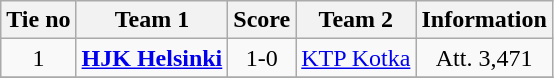<table class="wikitable" style="text-align:center">
<tr>
<th style= width="40px">Tie no</th>
<th style= width="150px">Team 1</th>
<th style= width="60px">Score</th>
<th style= width="150px">Team 2</th>
<th style= width="30px">Information</th>
</tr>
<tr>
<td>1</td>
<td><strong><a href='#'>HJK Helsinki</a></strong></td>
<td>1-0</td>
<td><a href='#'>KTP Kotka</a></td>
<td>Att. 3,471</td>
</tr>
<tr>
</tr>
</table>
